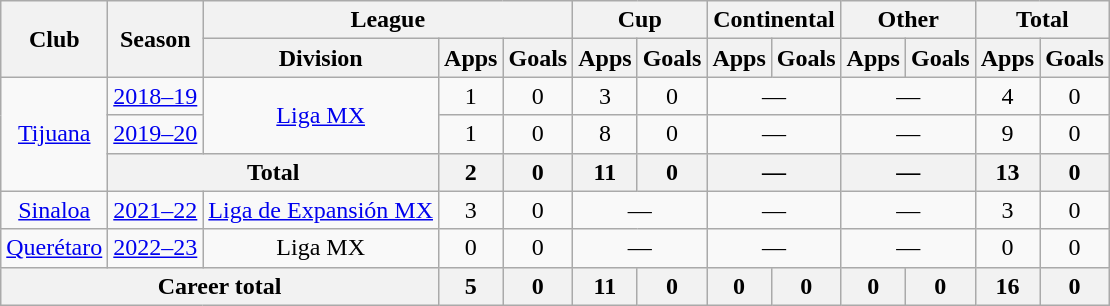<table class="wikitable" style="text-align:center">
<tr>
<th rowspan="2">Club</th>
<th rowspan="2">Season</th>
<th colspan="3">League</th>
<th colspan="2">Cup</th>
<th colspan="2">Continental</th>
<th colspan="2">Other</th>
<th colspan="2">Total</th>
</tr>
<tr>
<th>Division</th>
<th>Apps</th>
<th>Goals</th>
<th>Apps</th>
<th>Goals</th>
<th>Apps</th>
<th>Goals</th>
<th>Apps</th>
<th>Goals</th>
<th>Apps</th>
<th>Goals</th>
</tr>
<tr>
<td rowspan="3"><a href='#'>Tijuana</a></td>
<td><a href='#'>2018–19</a></td>
<td rowspan="2"><a href='#'>Liga MX</a></td>
<td>1</td>
<td>0</td>
<td>3</td>
<td>0</td>
<td colspan="2">—</td>
<td colspan="2">—</td>
<td>4</td>
<td>0</td>
</tr>
<tr>
<td><a href='#'>2019–20</a></td>
<td>1</td>
<td>0</td>
<td>8</td>
<td>0</td>
<td colspan="2">—</td>
<td colspan="2">—</td>
<td>9</td>
<td>0</td>
</tr>
<tr>
<th colspan="2">Total</th>
<th>2</th>
<th>0</th>
<th>11</th>
<th>0</th>
<th colspan="2">—</th>
<th colspan="2">—</th>
<th>13</th>
<th>0</th>
</tr>
<tr>
<td><a href='#'>Sinaloa</a></td>
<td><a href='#'>2021–22</a></td>
<td><a href='#'>Liga de Expansión MX</a></td>
<td>3</td>
<td>0</td>
<td colspan="2">—</td>
<td colspan="2">—</td>
<td colspan="2">—</td>
<td>3</td>
<td>0</td>
</tr>
<tr>
<td><a href='#'>Querétaro</a></td>
<td><a href='#'>2022–23</a></td>
<td>Liga MX</td>
<td>0</td>
<td>0</td>
<td colspan="2">—</td>
<td colspan="2">—</td>
<td colspan="2">—</td>
<td>0</td>
<td>0</td>
</tr>
<tr>
<th colspan="3">Career total</th>
<th>5</th>
<th>0</th>
<th>11</th>
<th>0</th>
<th>0</th>
<th>0</th>
<th>0</th>
<th>0</th>
<th>16</th>
<th>0</th>
</tr>
</table>
